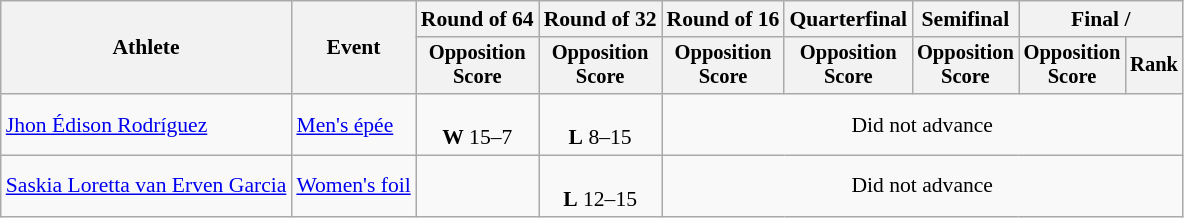<table class="wikitable" style="font-size:90%">
<tr>
<th rowspan=2>Athlete</th>
<th rowspan=2>Event</th>
<th>Round of 64</th>
<th>Round of 32</th>
<th>Round of 16</th>
<th>Quarterfinal</th>
<th>Semifinal</th>
<th colspan=2>Final / </th>
</tr>
<tr style="font-size:95%">
<th>Opposition<br>Score</th>
<th>Opposition<br>Score</th>
<th>Opposition<br>Score</th>
<th>Opposition<br>Score</th>
<th>Opposition<br>Score</th>
<th>Opposition<br>Score</th>
<th>Rank</th>
</tr>
<tr align=center>
<td align=left><a href='#'>Jhon Édison Rodríguez</a></td>
<td align=left><a href='#'>Men's épée</a></td>
<td><br><strong>W</strong> 15–7</td>
<td><br><strong>L</strong> 8–15</td>
<td colspan=5>Did not advance</td>
</tr>
<tr align=center>
<td align=left><a href='#'>Saskia Loretta van Erven Garcia</a></td>
<td align=left><a href='#'>Women's foil</a></td>
<td></td>
<td><br><strong>L</strong> 12–15</td>
<td colspan=5>Did not advance</td>
</tr>
</table>
